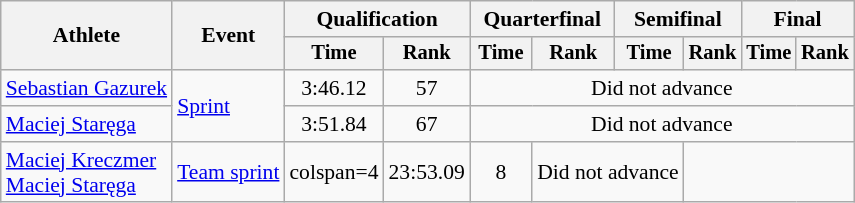<table class="wikitable" style="font-size:90%">
<tr>
<th rowspan="2">Athlete</th>
<th rowspan="2">Event</th>
<th colspan="2">Qualification</th>
<th colspan="2">Quarterfinal</th>
<th colspan="2">Semifinal</th>
<th colspan="2">Final</th>
</tr>
<tr style="font-size:95%">
<th>Time</th>
<th>Rank</th>
<th>Time</th>
<th>Rank</th>
<th>Time</th>
<th>Rank</th>
<th>Time</th>
<th>Rank</th>
</tr>
<tr align=center>
<td align=left><a href='#'>Sebastian Gazurek</a></td>
<td align=left rowspan=2><a href='#'>Sprint</a></td>
<td>3:46.12</td>
<td>57</td>
<td colspan=6>Did not advance</td>
</tr>
<tr align=center>
<td align=left><a href='#'>Maciej Staręga</a></td>
<td>3:51.84</td>
<td>67</td>
<td colspan=6>Did not advance</td>
</tr>
<tr align=center>
<td align=left><a href='#'>Maciej Kreczmer</a><br><a href='#'>Maciej Staręga</a></td>
<td align=left><a href='#'>Team sprint</a></td>
<td>colspan=4 </td>
<td>23:53.09</td>
<td>8</td>
<td colspan=2>Did not advance</td>
</tr>
</table>
